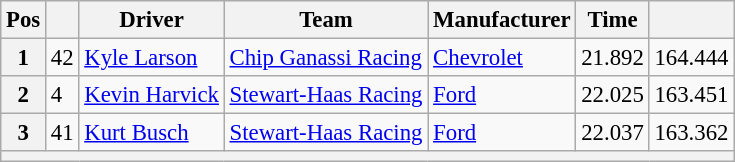<table class="wikitable" style="font-size:95%">
<tr>
<th>Pos</th>
<th></th>
<th>Driver</th>
<th>Team</th>
<th>Manufacturer</th>
<th>Time</th>
<th></th>
</tr>
<tr>
<th>1</th>
<td>42</td>
<td><a href='#'>Kyle Larson</a></td>
<td><a href='#'>Chip Ganassi Racing</a></td>
<td><a href='#'>Chevrolet</a></td>
<td>21.892</td>
<td>164.444</td>
</tr>
<tr>
<th>2</th>
<td>4</td>
<td><a href='#'>Kevin Harvick</a></td>
<td><a href='#'>Stewart-Haas Racing</a></td>
<td><a href='#'>Ford</a></td>
<td>22.025</td>
<td>163.451</td>
</tr>
<tr>
<th>3</th>
<td>41</td>
<td><a href='#'>Kurt Busch</a></td>
<td><a href='#'>Stewart-Haas Racing</a></td>
<td><a href='#'>Ford</a></td>
<td>22.037</td>
<td>163.362</td>
</tr>
<tr>
<th colspan="7"></th>
</tr>
</table>
